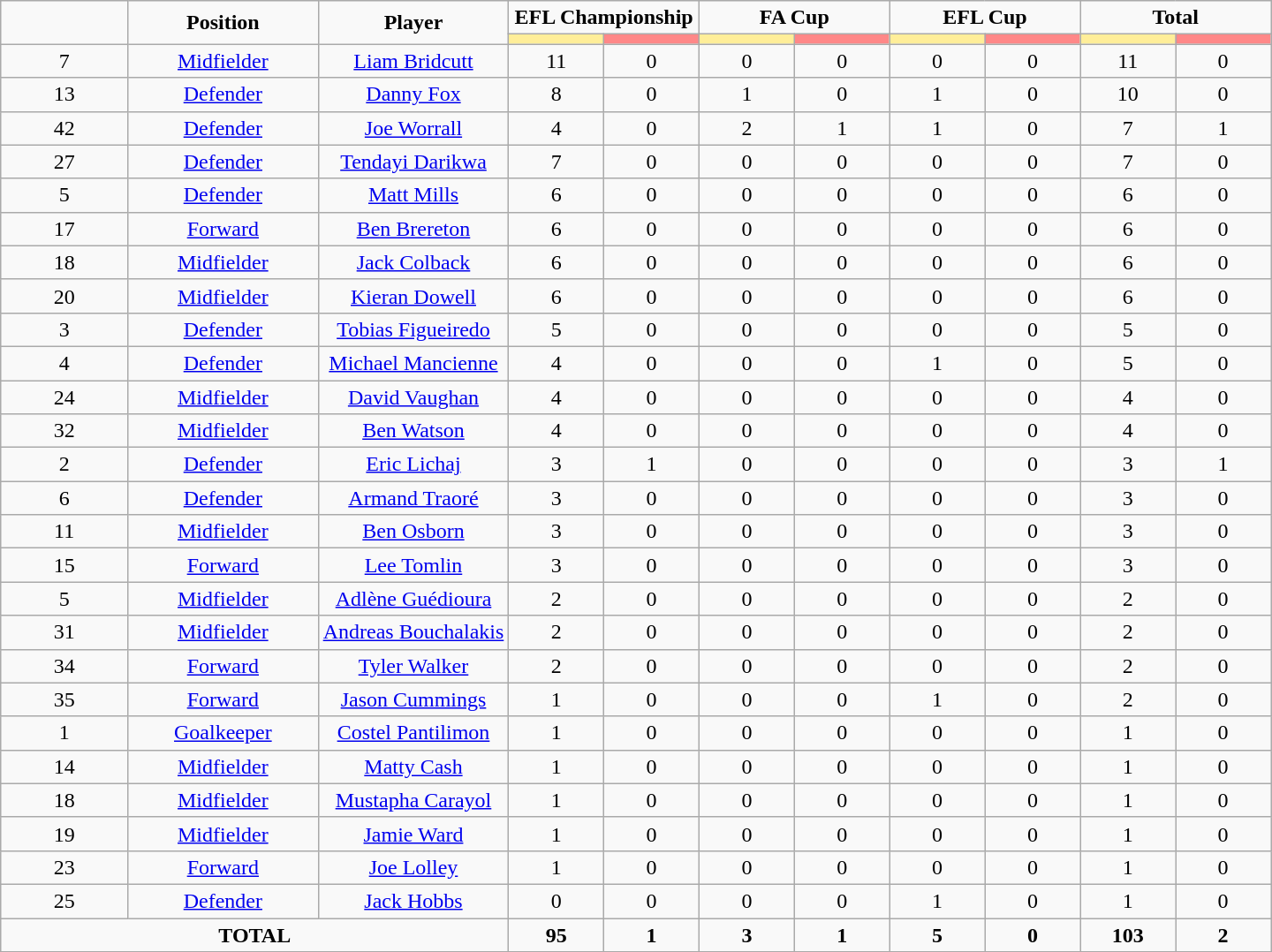<table class="wikitable" style="text-align:center">
<tr style="text-align:center;">
<td rowspan="2"  style="width:10%; "><strong></strong></td>
<td rowspan="2"  style="width:15%; "><strong>Position</strong></td>
<td rowspan="2"  style="width:15%; "><strong>Player</strong></td>
<td colspan="2"><strong>EFL Championship</strong></td>
<td colspan="2"><strong>FA Cup</strong></td>
<td colspan="2"><strong>EFL Cup</strong></td>
<td colspan="2"><strong>Total</strong></td>
</tr>
<tr>
<th style="width:60px; background:#fe9;"></th>
<th style="width:60px; background:#ff8888;"></th>
<th style="width:60px; background:#fe9;"></th>
<th style="width:60px; background:#ff8888;"></th>
<th style="width:60px; background:#fe9;"></th>
<th style="width:60px; background:#ff8888;"></th>
<th style="width:60px; background:#fe9;"></th>
<th style="width:60px; background:#ff8888;"></th>
</tr>
<tr>
<td>7</td>
<td><a href='#'>Midfielder</a></td>
<td><a href='#'>Liam Bridcutt</a></td>
<td>11</td>
<td>0</td>
<td>0</td>
<td>0</td>
<td>0</td>
<td>0</td>
<td>11</td>
<td>0</td>
</tr>
<tr>
<td>13</td>
<td><a href='#'>Defender</a></td>
<td><a href='#'>Danny Fox</a></td>
<td>8</td>
<td>0</td>
<td>1</td>
<td>0</td>
<td>1</td>
<td>0</td>
<td>10</td>
<td>0</td>
</tr>
<tr>
<td>42</td>
<td><a href='#'>Defender</a></td>
<td><a href='#'>Joe Worrall</a></td>
<td>4</td>
<td>0</td>
<td>2</td>
<td>1</td>
<td>1</td>
<td>0</td>
<td>7</td>
<td>1</td>
</tr>
<tr>
<td>27</td>
<td><a href='#'>Defender</a></td>
<td><a href='#'>Tendayi Darikwa</a></td>
<td>7</td>
<td>0</td>
<td>0</td>
<td>0</td>
<td>0</td>
<td>0</td>
<td>7</td>
<td>0</td>
</tr>
<tr>
<td>5</td>
<td><a href='#'>Defender</a></td>
<td><a href='#'>Matt Mills</a></td>
<td>6</td>
<td>0</td>
<td>0</td>
<td>0</td>
<td>0</td>
<td>0</td>
<td>6</td>
<td>0</td>
</tr>
<tr>
<td>17</td>
<td><a href='#'>Forward</a></td>
<td><a href='#'>Ben Brereton</a></td>
<td>6</td>
<td>0</td>
<td>0</td>
<td>0</td>
<td>0</td>
<td>0</td>
<td>6</td>
<td>0</td>
</tr>
<tr>
<td>18</td>
<td><a href='#'>Midfielder</a></td>
<td><a href='#'>Jack Colback</a></td>
<td>6</td>
<td>0</td>
<td>0</td>
<td>0</td>
<td>0</td>
<td>0</td>
<td>6</td>
<td>0</td>
</tr>
<tr>
<td>20</td>
<td><a href='#'>Midfielder</a></td>
<td><a href='#'>Kieran Dowell</a></td>
<td>6</td>
<td>0</td>
<td>0</td>
<td>0</td>
<td>0</td>
<td>0</td>
<td>6</td>
<td>0</td>
</tr>
<tr>
<td>3</td>
<td><a href='#'>Defender</a></td>
<td><a href='#'>Tobias Figueiredo</a></td>
<td>5</td>
<td>0</td>
<td>0</td>
<td>0</td>
<td>0</td>
<td>0</td>
<td>5</td>
<td>0</td>
</tr>
<tr>
<td>4</td>
<td><a href='#'>Defender</a></td>
<td><a href='#'>Michael Mancienne</a></td>
<td>4</td>
<td>0</td>
<td>0</td>
<td>0</td>
<td>1</td>
<td>0</td>
<td>5</td>
<td>0</td>
</tr>
<tr>
<td>24</td>
<td><a href='#'>Midfielder</a></td>
<td><a href='#'>David Vaughan</a></td>
<td>4</td>
<td>0</td>
<td>0</td>
<td>0</td>
<td>0</td>
<td>0</td>
<td>4</td>
<td>0</td>
</tr>
<tr>
<td>32</td>
<td><a href='#'>Midfielder</a></td>
<td><a href='#'>Ben Watson</a></td>
<td>4</td>
<td>0</td>
<td>0</td>
<td>0</td>
<td>0</td>
<td>0</td>
<td>4</td>
<td>0</td>
</tr>
<tr>
<td>2</td>
<td><a href='#'>Defender</a></td>
<td><a href='#'>Eric Lichaj</a></td>
<td>3</td>
<td>1</td>
<td>0</td>
<td>0</td>
<td>0</td>
<td>0</td>
<td>3</td>
<td>1</td>
</tr>
<tr>
<td>6</td>
<td><a href='#'>Defender</a></td>
<td><a href='#'>Armand Traoré</a></td>
<td>3</td>
<td>0</td>
<td>0</td>
<td>0</td>
<td>0</td>
<td>0</td>
<td>3</td>
<td>0</td>
</tr>
<tr>
<td>11</td>
<td><a href='#'>Midfielder</a></td>
<td><a href='#'>Ben Osborn</a></td>
<td>3</td>
<td>0</td>
<td>0</td>
<td>0</td>
<td>0</td>
<td>0</td>
<td>3</td>
<td>0</td>
</tr>
<tr>
<td>15</td>
<td><a href='#'>Forward</a></td>
<td><a href='#'>Lee Tomlin</a></td>
<td>3</td>
<td>0</td>
<td>0</td>
<td>0</td>
<td>0</td>
<td>0</td>
<td>3</td>
<td>0</td>
</tr>
<tr>
<td>5</td>
<td><a href='#'>Midfielder</a></td>
<td><a href='#'>Adlène Guédioura</a></td>
<td>2</td>
<td>0</td>
<td>0</td>
<td>0</td>
<td>0</td>
<td>0</td>
<td>2</td>
<td>0</td>
</tr>
<tr>
<td>31</td>
<td><a href='#'>Midfielder</a></td>
<td><a href='#'>Andreas Bouchalakis</a></td>
<td>2</td>
<td>0</td>
<td>0</td>
<td>0</td>
<td>0</td>
<td>0</td>
<td>2</td>
<td>0</td>
</tr>
<tr>
<td>34</td>
<td><a href='#'>Forward</a></td>
<td><a href='#'>Tyler Walker</a></td>
<td>2</td>
<td>0</td>
<td>0</td>
<td>0</td>
<td>0</td>
<td>0</td>
<td>2</td>
<td>0</td>
</tr>
<tr>
<td>35</td>
<td><a href='#'>Forward</a></td>
<td><a href='#'>Jason Cummings</a></td>
<td>1</td>
<td>0</td>
<td>0</td>
<td>0</td>
<td>1</td>
<td>0</td>
<td>2</td>
<td>0</td>
</tr>
<tr>
<td>1</td>
<td><a href='#'>Goalkeeper</a></td>
<td><a href='#'>Costel Pantilimon</a></td>
<td>1</td>
<td>0</td>
<td>0</td>
<td>0</td>
<td>0</td>
<td>0</td>
<td>1</td>
<td>0</td>
</tr>
<tr>
<td>14</td>
<td><a href='#'>Midfielder</a></td>
<td><a href='#'>Matty Cash</a></td>
<td>1</td>
<td>0</td>
<td>0</td>
<td>0</td>
<td>0</td>
<td>0</td>
<td>1</td>
<td>0</td>
</tr>
<tr>
<td>18</td>
<td><a href='#'>Midfielder</a></td>
<td><a href='#'>Mustapha Carayol</a></td>
<td>1</td>
<td>0</td>
<td>0</td>
<td>0</td>
<td>0</td>
<td>0</td>
<td>1</td>
<td>0</td>
</tr>
<tr>
<td>19</td>
<td><a href='#'>Midfielder</a></td>
<td><a href='#'>Jamie Ward</a></td>
<td>1</td>
<td>0</td>
<td>0</td>
<td>0</td>
<td>0</td>
<td>0</td>
<td>1</td>
<td>0</td>
</tr>
<tr>
<td>23</td>
<td><a href='#'>Forward</a></td>
<td><a href='#'>Joe Lolley</a></td>
<td>1</td>
<td>0</td>
<td>0</td>
<td>0</td>
<td>0</td>
<td>0</td>
<td>1</td>
<td>0</td>
</tr>
<tr>
<td>25</td>
<td><a href='#'>Defender</a></td>
<td><a href='#'>Jack Hobbs</a></td>
<td>0</td>
<td>0</td>
<td>0</td>
<td>0</td>
<td>1</td>
<td>0</td>
<td>1</td>
<td>0</td>
</tr>
<tr>
<td colspan="3"><strong>TOTAL</strong></td>
<td><strong>95</strong></td>
<td><strong>1</strong></td>
<td><strong>3</strong></td>
<td><strong>1</strong></td>
<td><strong>5</strong></td>
<td><strong>0</strong></td>
<td><strong>103</strong></td>
<td><strong>2</strong></td>
</tr>
</table>
